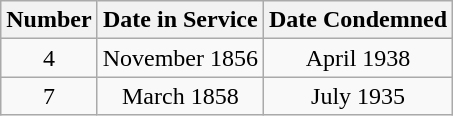<table class="wikitable" style="text-align: center;">
<tr>
<th>Number</th>
<th>Date in Service</th>
<th>Date Condemned</th>
</tr>
<tr>
<td>4</td>
<td>November 1856</td>
<td>April 1938</td>
</tr>
<tr>
<td>7</td>
<td>March 1858</td>
<td>July 1935</td>
</tr>
</table>
